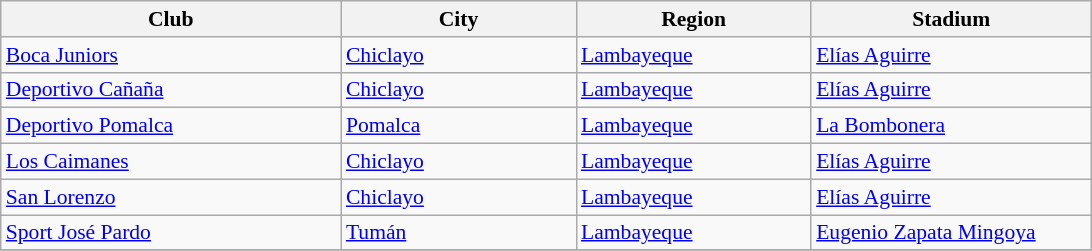<table class="wikitable sortable" style="font-size:90%">
<tr>
<th width=220px>Club</th>
<th width=150px>City</th>
<th width=150px>Region</th>
<th width=180px>Stadium</th>
</tr>
<tr>
<td><a href='#'>Boca Juniors</a></td>
<td><a href='#'>Chiclayo</a></td>
<td><a href='#'>Lambayeque</a></td>
<td><a href='#'>Elías Aguirre</a></td>
</tr>
<tr>
<td><a href='#'>Deportivo Cañaña</a></td>
<td><a href='#'>Chiclayo</a></td>
<td><a href='#'>Lambayeque</a></td>
<td><a href='#'>Elías Aguirre</a></td>
</tr>
<tr>
<td><a href='#'>Deportivo Pomalca</a></td>
<td><a href='#'>Pomalca</a></td>
<td><a href='#'>Lambayeque</a></td>
<td><a href='#'>La Bombonera</a></td>
</tr>
<tr>
<td><a href='#'>Los Caimanes</a></td>
<td><a href='#'>Chiclayo</a></td>
<td><a href='#'>Lambayeque</a></td>
<td><a href='#'>Elías Aguirre</a></td>
</tr>
<tr>
<td><a href='#'>San Lorenzo</a></td>
<td><a href='#'>Chiclayo</a></td>
<td><a href='#'>Lambayeque</a></td>
<td><a href='#'>Elías Aguirre</a></td>
</tr>
<tr>
<td><a href='#'>Sport José Pardo</a></td>
<td><a href='#'>Tumán</a></td>
<td><a href='#'>Lambayeque</a></td>
<td><a href='#'>Eugenio Zapata Mingoya</a></td>
</tr>
<tr>
</tr>
</table>
